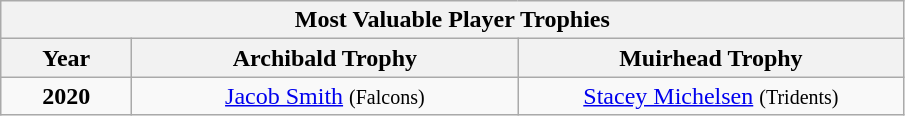<table class="wikitable" style="text-align: center;">
<tr>
<th colspan=9><strong>Most Valuable Player Trophies</strong></th>
</tr>
<tr>
<th style="width: 80px;">Year</th>
<th style="width: 250px;">Archibald Trophy</th>
<th style="width: 250px;">Muirhead Trophy</th>
</tr>
<tr>
<td><strong>2020</strong></td>
<td><a href='#'>Jacob Smith</a> <small>(Falcons)</small></td>
<td><a href='#'>Stacey Michelsen</a> <small>(Tridents)</small></td>
</tr>
</table>
